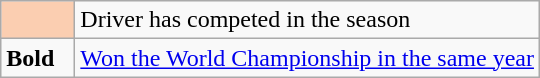<table class="wikitable">
<tr>
<td width=42px align=center style="background-color:#FBCEB1"></td>
<td>Driver has competed in the  season</td>
</tr>
<tr>
<td><strong>Bold</strong></td>
<td><a href='#'>Won the World Championship in the same year</a></td>
</tr>
</table>
